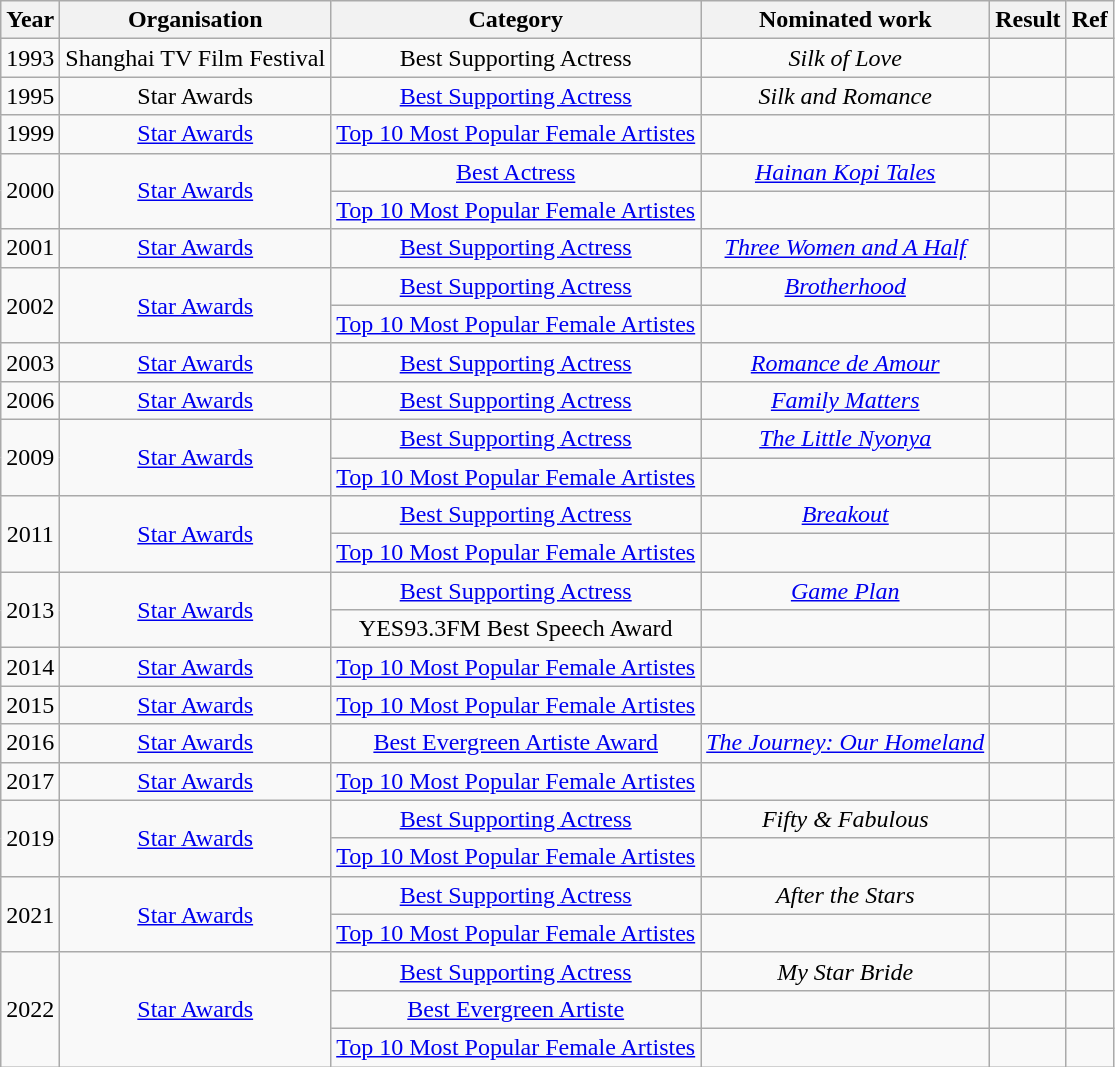<table class="wikitable sortable" style="text-align: center;">
<tr>
<th>Year</th>
<th>Organisation</th>
<th>Category</th>
<th>Nominated work</th>
<th>Result</th>
<th class="unsortable">Ref</th>
</tr>
<tr>
<td>1993</td>
<td>Shanghai TV Film Festival</td>
<td>Best Supporting Actress</td>
<td><em>Silk of Love</em></td>
<td></td>
<td></td>
</tr>
<tr>
<td>1995</td>
<td>Star Awards</td>
<td><a href='#'>Best Supporting Actress</a></td>
<td><em>Silk and Romance</em></td>
<td></td>
<td></td>
</tr>
<tr>
<td>1999</td>
<td><a href='#'>Star Awards</a></td>
<td><a href='#'>Top 10 Most Popular Female Artistes</a></td>
<td></td>
<td></td>
<td></td>
</tr>
<tr>
<td rowspan="2">2000</td>
<td rowspan="2"><a href='#'>Star Awards</a></td>
<td><a href='#'>Best Actress</a></td>
<td><em><a href='#'>Hainan Kopi Tales</a></em> </td>
<td></td>
<td></td>
</tr>
<tr>
<td><a href='#'>Top 10 Most Popular Female Artistes</a></td>
<td></td>
<td></td>
<td></td>
</tr>
<tr>
<td>2001</td>
<td><a href='#'>Star Awards</a></td>
<td><a href='#'>Best Supporting Actress</a></td>
<td><em><a href='#'>Three Women and A Half</a></em> </td>
<td></td>
<td></td>
</tr>
<tr>
<td rowspan="2">2002</td>
<td rowspan="2"><a href='#'>Star Awards</a></td>
<td><a href='#'>Best Supporting Actress</a></td>
<td><em><a href='#'>Brotherhood</a></em> </td>
<td></td>
<td></td>
</tr>
<tr>
<td><a href='#'>Top 10 Most Popular Female Artistes</a></td>
<td></td>
<td></td>
<td></td>
</tr>
<tr>
<td>2003</td>
<td><a href='#'>Star Awards</a></td>
<td><a href='#'>Best Supporting Actress</a></td>
<td><em><a href='#'>Romance de Amour</a></em> </td>
<td></td>
<td></td>
</tr>
<tr>
<td>2006</td>
<td><a href='#'>Star Awards</a></td>
<td><a href='#'>Best Supporting Actress</a></td>
<td><em><a href='#'>Family Matters</a></em> </td>
<td></td>
<td></td>
</tr>
<tr>
<td rowspan="2">2009</td>
<td rowspan="2"><a href='#'>Star Awards</a></td>
<td><a href='#'>Best Supporting Actress</a></td>
<td><em><a href='#'>The Little Nyonya</a></em> </td>
<td></td>
<td></td>
</tr>
<tr>
<td><a href='#'>Top 10 Most Popular Female Artistes</a></td>
<td></td>
<td></td>
<td></td>
</tr>
<tr>
<td rowspan="2">2011</td>
<td rowspan="2"><a href='#'>Star Awards</a></td>
<td><a href='#'>Best Supporting Actress</a></td>
<td><em><a href='#'>Breakout</a></em> </td>
<td></td>
<td></td>
</tr>
<tr>
<td><a href='#'>Top 10 Most Popular Female Artistes</a></td>
<td></td>
<td></td>
<td></td>
</tr>
<tr>
<td rowspan="2">2013</td>
<td rowspan="2"><a href='#'>Star Awards</a></td>
<td><a href='#'>Best Supporting Actress</a></td>
<td><em><a href='#'>Game Plan</a></em> </td>
<td></td>
<td></td>
</tr>
<tr>
<td>YES93.3FM Best Speech Award</td>
<td></td>
<td></td>
<td></td>
</tr>
<tr>
<td>2014</td>
<td><a href='#'>Star Awards</a></td>
<td><a href='#'>Top 10 Most Popular Female Artistes</a></td>
<td></td>
<td></td>
<td></td>
</tr>
<tr>
<td>2015</td>
<td><a href='#'>Star Awards</a></td>
<td><a href='#'>Top 10 Most Popular Female Artistes</a></td>
<td></td>
<td></td>
<td></td>
</tr>
<tr>
<td>2016</td>
<td><a href='#'>Star Awards</a></td>
<td><a href='#'>Best Evergreen Artiste Award</a></td>
<td><em><a href='#'>The Journey: Our Homeland</a></em> </td>
<td></td>
<td></td>
</tr>
<tr>
<td>2017</td>
<td><a href='#'>Star Awards</a></td>
<td><a href='#'>Top 10 Most Popular Female Artistes</a></td>
<td></td>
<td></td>
<td></td>
</tr>
<tr>
<td rowspan="2">2019</td>
<td rowspan="2"><a href='#'>Star Awards</a></td>
<td><a href='#'>Best Supporting Actress</a></td>
<td><em>Fifty & Fabulous</em> </td>
<td></td>
<td></td>
</tr>
<tr>
<td><a href='#'>Top 10 Most Popular Female Artistes</a></td>
<td></td>
<td></td>
<td></td>
</tr>
<tr>
<td rowspan="2">2021</td>
<td rowspan="2"><a href='#'>Star Awards</a></td>
<td><a href='#'>Best Supporting Actress</a></td>
<td><em>After the Stars</em> </td>
<td></td>
<td></td>
</tr>
<tr>
<td><a href='#'>Top 10 Most Popular Female Artistes</a></td>
<td></td>
<td></td>
<td></td>
</tr>
<tr>
<td rowspan="3">2022</td>
<td rowspan="3"><a href='#'>Star Awards</a></td>
<td><a href='#'>Best Supporting Actress</a></td>
<td><em>My Star Bride</em> </td>
<td></td>
<td></td>
</tr>
<tr>
<td><a href='#'>Best Evergreen Artiste</a></td>
<td></td>
<td></td>
<td></td>
</tr>
<tr>
<td><a href='#'>Top 10 Most Popular Female Artistes</a></td>
<td></td>
<td></td>
<td></td>
</tr>
</table>
